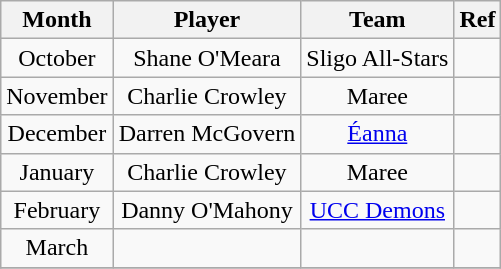<table class="wikitable" style="text-align:center">
<tr>
<th>Month</th>
<th>Player</th>
<th>Team</th>
<th>Ref</th>
</tr>
<tr>
<td>October</td>
<td>Shane O'Meara</td>
<td>Sligo All-Stars</td>
<td></td>
</tr>
<tr>
<td>November</td>
<td>Charlie Crowley</td>
<td>Maree</td>
<td></td>
</tr>
<tr>
<td>December</td>
<td>Darren McGovern</td>
<td><a href='#'>Éanna</a></td>
<td></td>
</tr>
<tr>
<td>January</td>
<td>Charlie Crowley</td>
<td>Maree</td>
<td></td>
</tr>
<tr>
<td>February</td>
<td>Danny O'Mahony</td>
<td><a href='#'>UCC Demons</a></td>
<td></td>
</tr>
<tr>
<td>March</td>
<td></td>
<td></td>
<td></td>
</tr>
<tr>
</tr>
</table>
